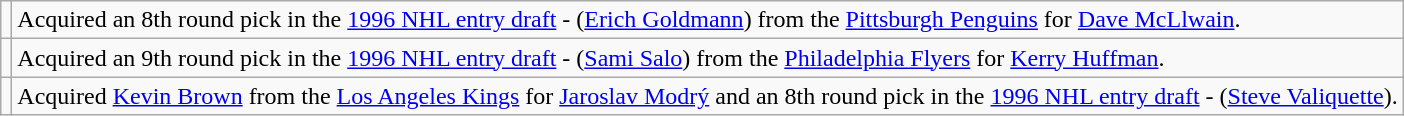<table class="wikitable">
<tr>
<td></td>
<td>Acquired an 8th round pick in the <a href='#'>1996 NHL entry draft</a> - (<a href='#'>Erich Goldmann</a>) from the <a href='#'>Pittsburgh Penguins</a> for <a href='#'>Dave McLlwain</a>.</td>
</tr>
<tr>
<td></td>
<td>Acquired an 9th round pick in the <a href='#'>1996 NHL entry draft</a> - (<a href='#'>Sami Salo</a>) from the <a href='#'>Philadelphia Flyers</a> for <a href='#'>Kerry Huffman</a>.</td>
</tr>
<tr>
<td></td>
<td>Acquired <a href='#'>Kevin Brown</a> from the <a href='#'>Los Angeles Kings</a> for <a href='#'>Jaroslav Modrý</a> and an 8th round pick in the <a href='#'>1996 NHL entry draft</a> - (<a href='#'>Steve Valiquette</a>).</td>
</tr>
</table>
